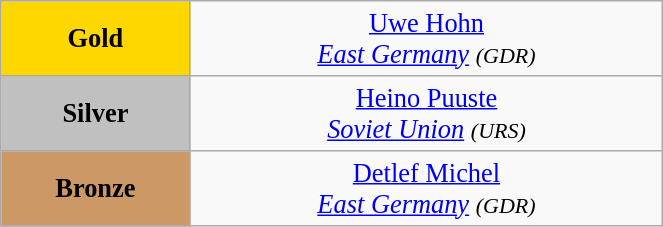<table class="wikitable" style=" text-align:center; font-size:110%;" width="35%">
<tr>
<td bgcolor="gold"><strong>Gold</strong></td>
<td> <a href='#'>Uwe Hohn</a><br><em><a href='#'>East Germany</a> <small>(GDR)</small></em></td>
</tr>
<tr>
<td bgcolor="silver"><strong>Silver</strong></td>
<td> <a href='#'>Heino Puuste</a><br><em><a href='#'>Soviet Union</a> <small>(URS)</small></em></td>
</tr>
<tr>
<td bgcolor="CC9966"><strong>Bronze</strong></td>
<td> <a href='#'>Detlef Michel</a><br><em><a href='#'>East Germany</a> <small>(GDR)</small></em></td>
</tr>
</table>
